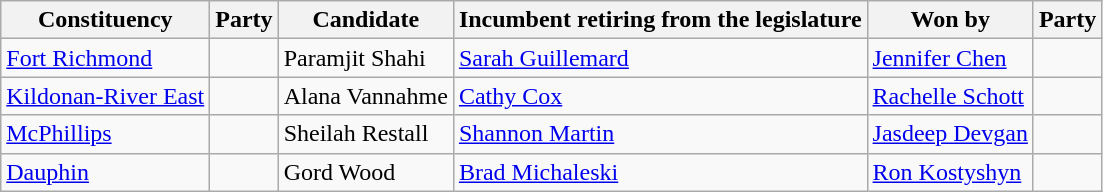<table class="wikitable">
<tr>
<th>Constituency</th>
<th>Party</th>
<th>Candidate</th>
<th>Incumbent retiring from the legislature</th>
<th>Won by</th>
<th>Party</th>
</tr>
<tr>
<td><a href='#'>Fort Richmond</a></td>
<td></td>
<td>Paramjit Shahi</td>
<td><a href='#'>Sarah Guillemard</a></td>
<td><a href='#'>Jennifer Chen</a></td>
<td></td>
</tr>
<tr>
<td><a href='#'>Kildonan-River East</a></td>
<td></td>
<td>Alana Vannahme</td>
<td><a href='#'>Cathy Cox</a></td>
<td><a href='#'>Rachelle Schott</a></td>
<td></td>
</tr>
<tr>
<td><a href='#'>McPhillips</a></td>
<td></td>
<td>Sheilah Restall</td>
<td><a href='#'>Shannon Martin</a></td>
<td><a href='#'>Jasdeep Devgan</a></td>
<td></td>
</tr>
<tr>
<td><a href='#'>Dauphin</a></td>
<td></td>
<td>Gord Wood</td>
<td><a href='#'>Brad Michaleski</a></td>
<td><a href='#'>Ron Kostyshyn</a></td>
<td></td>
</tr>
</table>
